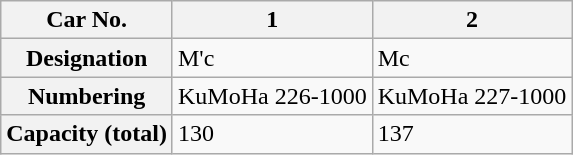<table class="wikitable">
<tr>
<th>Car No.</th>
<th>1</th>
<th>2</th>
</tr>
<tr>
<th>Designation</th>
<td>M'c</td>
<td>Mc</td>
</tr>
<tr>
<th>Numbering</th>
<td>KuMoHa 226-1000</td>
<td>KuMoHa 227-1000</td>
</tr>
<tr>
<th>Capacity (total)</th>
<td>130</td>
<td>137</td>
</tr>
</table>
